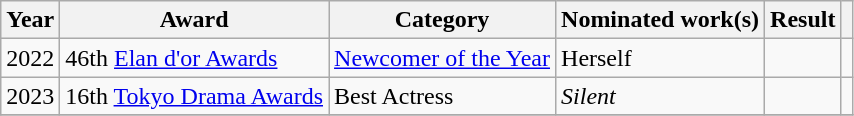<table class="wikitable">
<tr>
<th>Year</th>
<th>Award</th>
<th>Category</th>
<th>Nominated work(s)</th>
<th>Result</th>
<th></th>
</tr>
<tr>
<td>2022</td>
<td>46th <a href='#'>Elan d'or Awards</a></td>
<td><a href='#'>Newcomer of the Year</a></td>
<td>Herself</td>
<td></td>
<td></td>
</tr>
<tr>
<td>2023</td>
<td>16th <a href='#'>Tokyo Drama Awards</a></td>
<td>Best Actress</td>
<td><em>Silent</em></td>
<td></td>
<td></td>
</tr>
<tr>
</tr>
</table>
